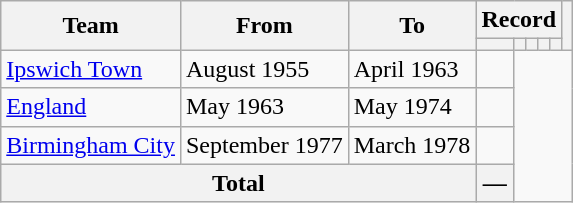<table class=wikitable style="text-align: center">
<tr>
<th rowspan=2 scope=col>Team</th>
<th rowspan=2 scope=col>From</th>
<th rowspan=2 scope=col>To</th>
<th colspan=5 scope=col>Record</th>
<th rowspan=2 scope=col></th>
</tr>
<tr>
<th></th>
<th></th>
<th></th>
<th></th>
<th></th>
</tr>
<tr>
<td style="text-align:left;" scope="row"><a href='#'>Ipswich Town</a></td>
<td align=left>August 1955</td>
<td align=left>April 1963<br></td>
<td></td>
</tr>
<tr>
<td style="text-align:left;" scope="row"><a href='#'>England</a></td>
<td align=left>May 1963</td>
<td align=left>May 1974<br></td>
<td></td>
</tr>
<tr>
<td style="text-align:left;" scope="row"><a href='#'>Birmingham City</a></td>
<td align=left>September 1977</td>
<td align=left>March 1978<br></td>
<td></td>
</tr>
<tr>
<th colspan=3 scope=row>Total<br></th>
<th>—</th>
</tr>
</table>
